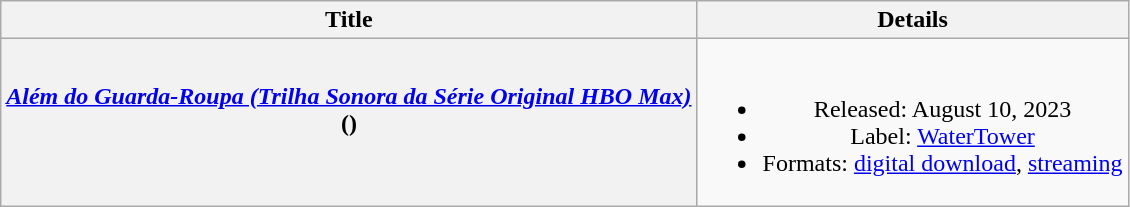<table class="wikitable plainrowheaders" style="text-align:center">
<tr>
<th scope="col">Title</th>
<th scope="col">Details</th>
</tr>
<tr>
<th scope="row"><a href='#'><em>Além do Guarda-Roupa (Trilha Sonora da Série Original HBO Max)</em></a><br>()<br><br></th>
<td><br><ul><li>Released: August 10, 2023</li><li>Label: <a href='#'>WaterTower</a></li><li>Formats: <a href='#'>digital download</a>, <a href='#'>streaming</a></li></ul></td>
</tr>
</table>
